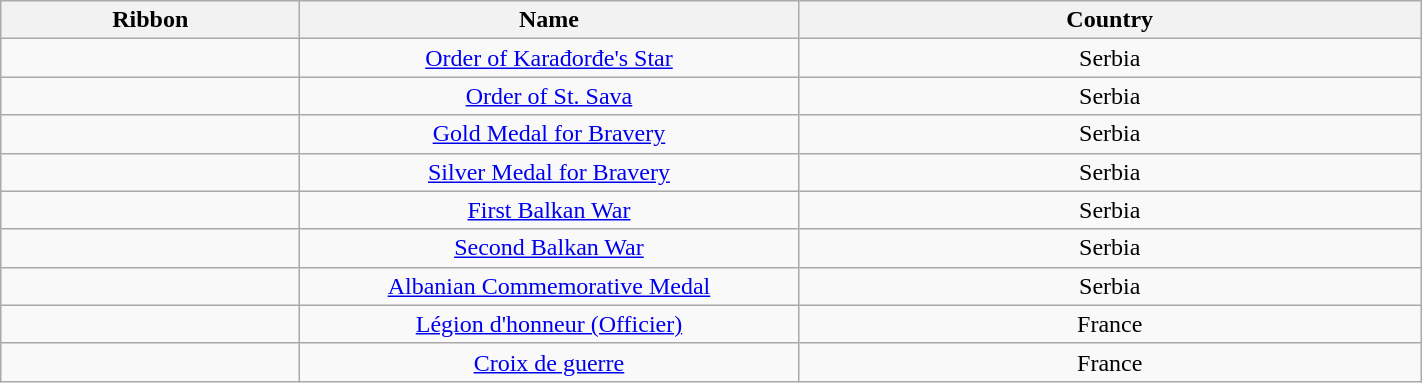<table class="wikitable" style="width:75%; text-align:center;">
<tr>
<th width=12%>Ribbon</th>
<th colspan="1" width=20%>Name</th>
<th width=25%>Country</th>
</tr>
<tr>
<td></td>
<td><a href='#'>Order of Karađorđe's Star</a></td>
<td>Serbia</td>
</tr>
<tr>
<td></td>
<td><a href='#'>Order of St. Sava</a></td>
<td>Serbia</td>
</tr>
<tr>
<td></td>
<td><a href='#'>Gold Medal for Bravery</a></td>
<td>Serbia</td>
</tr>
<tr>
<td></td>
<td><a href='#'>Silver Medal for Bravery</a></td>
<td>Serbia</td>
</tr>
<tr>
<td></td>
<td><a href='#'>First Balkan War</a></td>
<td>Serbia</td>
</tr>
<tr>
<td></td>
<td><a href='#'>Second Balkan War</a></td>
<td>Serbia</td>
</tr>
<tr>
<td></td>
<td><a href='#'>Albanian Commemorative Medal</a></td>
<td>Serbia</td>
</tr>
<tr>
<td></td>
<td><a href='#'>Légion d'honneur (Officier)</a></td>
<td>France</td>
</tr>
<tr>
<td></td>
<td><a href='#'>Croix de guerre</a></td>
<td>France</td>
</tr>
</table>
